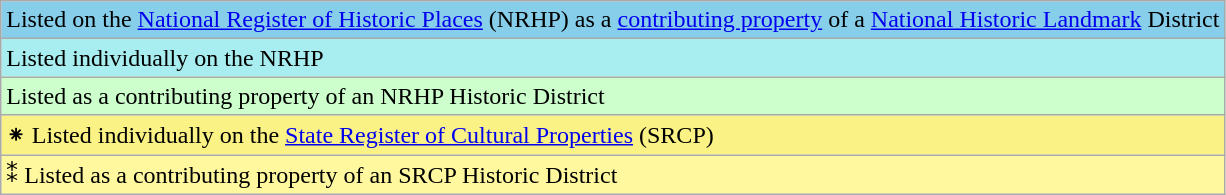<table class="wikitable">
<tr>
<td style="background: #87CEEB"> Listed on the <a href='#'>National Register of Historic Places</a> (NRHP) as a <a href='#'>contributing property</a> of a <a href='#'>National Historic Landmark</a> District</td>
</tr>
<tr>
<td style="background: #A8EDEF"> Listed individually on the NRHP</td>
</tr>
<tr>
<td style="background: #CCFFCC"> Listed as a contributing property of an NRHP Historic District</td>
</tr>
<tr>
<td style="background: #FAF284">⁕ Listed individually on the <a href='#'>State Register of Cultural Properties</a> (SRCP)</td>
</tr>
<tr>
<td style="background: #FFF89F">⁑ Listed as a contributing property of an SRCP Historic District</td>
</tr>
</table>
